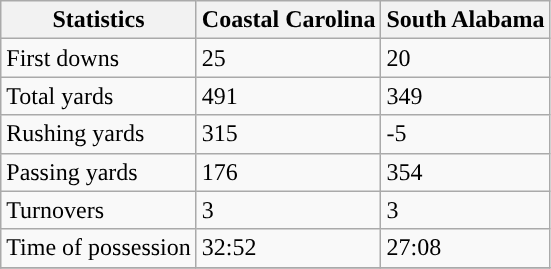<table class="wikitable">
<tr>
<th>Statistics</th>
<th>Coastal Carolina</th>
<th>South Alabama</th>
</tr>
<tr>
<td>First downs</td>
<td>25</td>
<td>20</td>
</tr>
<tr>
<td>Total yards</td>
<td>491</td>
<td>349</td>
</tr>
<tr>
<td>Rushing yards</td>
<td>315</td>
<td>-5</td>
</tr>
<tr>
<td>Passing yards</td>
<td>176</td>
<td>354</td>
</tr>
<tr>
<td>Turnovers</td>
<td>3</td>
<td>3</td>
</tr>
<tr>
<td>Time of possession</td>
<td>32:52</td>
<td>27:08</td>
</tr>
<tr>
</tr>
</table>
